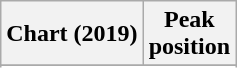<table class="wikitable sortable plainrowheaders" style="text-align:center">
<tr>
<th scope="col">Chart (2019)</th>
<th scope="col">Peak<br>position</th>
</tr>
<tr>
</tr>
<tr>
</tr>
<tr>
</tr>
</table>
